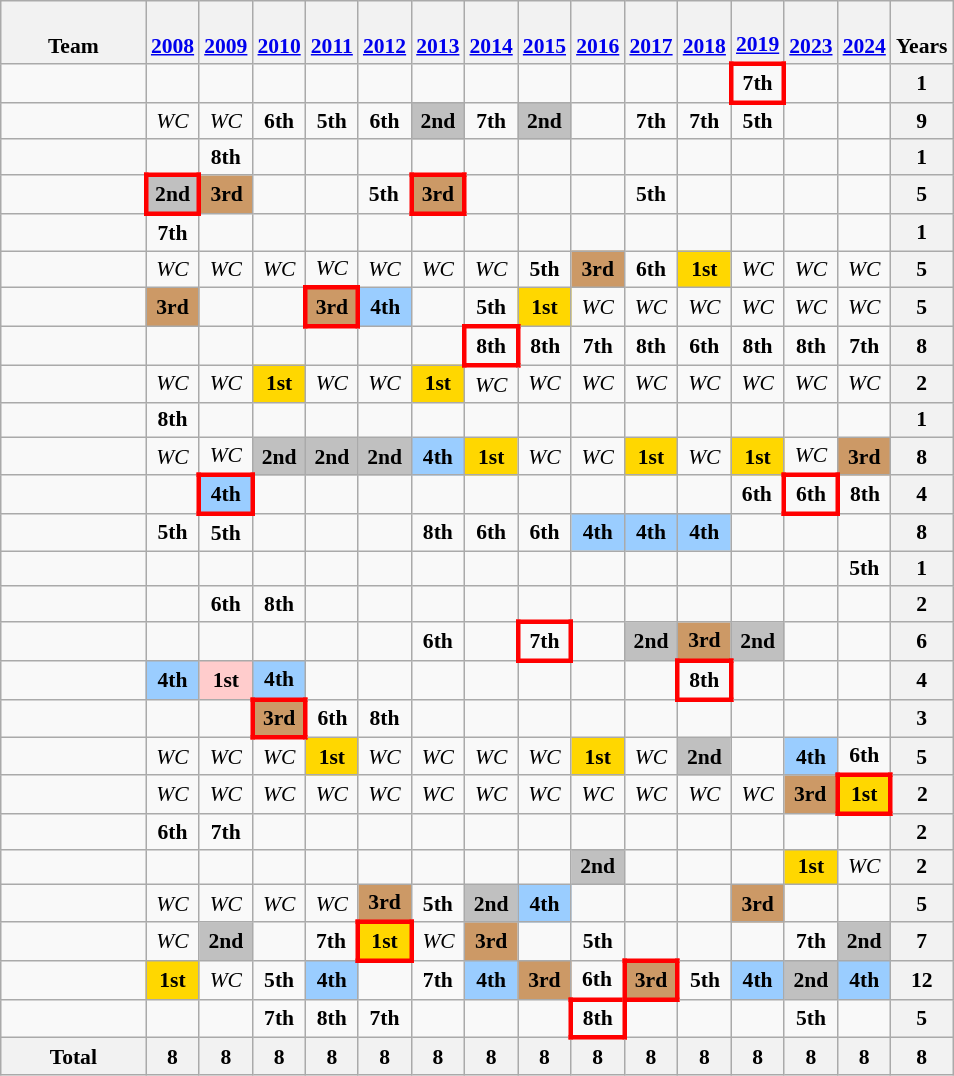<table class="wikitable sortable" style="text-align:center; font-size:90%">
<tr valign="bottom">
<th width=90>Team</th>
<th><br><a href='#'>2008</a></th>
<th><br><a href='#'>2009</a></th>
<th><br><a href='#'>2010</a></th>
<th><br><a href='#'>2011</a></th>
<th><br><a href='#'>2012</a></th>
<th><br><a href='#'>2013</a></th>
<th><br><a href='#'>2014</a></th>
<th><br><a href='#'>2015</a></th>
<th><br><a href='#'>2016</a></th>
<th><br><a href='#'>2017</a></th>
<th><br><a href='#'>2018</a></th>
<th><br><a href='#'>2019</a></th>
<th><br><a href='#'>2023</a></th>
<th><br><a href='#'>2024</a></th>
<th>Years</th>
</tr>
<tr>
<td align=left></td>
<td></td>
<td></td>
<td></td>
<td></td>
<td></td>
<td></td>
<td></td>
<td></td>
<td></td>
<td></td>
<td></td>
<td style="border: 3px solid red"><strong>7th</strong></td>
<td></td>
<td></td>
<th>1</th>
</tr>
<tr>
<td align=left></td>
<td><em>WC</em></td>
<td><em>WC</em></td>
<td><strong>6th</strong></td>
<td><strong>5th</strong></td>
<td><strong>6th</strong></td>
<td bgcolor=silver><strong>2nd</strong></td>
<td><strong>7th</strong></td>
<td bgcolor=silver><strong>2nd</strong></td>
<td></td>
<td><strong>7th</strong></td>
<td><strong>7th</strong></td>
<td><strong>5th</strong></td>
<td></td>
<td></td>
<th>9</th>
</tr>
<tr>
<td align=left></td>
<td></td>
<td><strong>8th</strong></td>
<td></td>
<td></td>
<td></td>
<td></td>
<td></td>
<td></td>
<td></td>
<td></td>
<td></td>
<td></td>
<td></td>
<td></td>
<th>1</th>
</tr>
<tr>
<td align=left></td>
<td bgcolor=silver style="border: 3px solid red"><strong>2nd</strong></td>
<td bgcolor=#cc9966><strong>3rd</strong></td>
<td></td>
<td></td>
<td><strong>5th</strong></td>
<td bgcolor=#cc9966 style="border: 3px solid red"><strong>3rd</strong></td>
<td></td>
<td></td>
<td></td>
<td><strong>5th</strong></td>
<td></td>
<td></td>
<td></td>
<td></td>
<th>5</th>
</tr>
<tr>
<td align=left></td>
<td><strong>7th</strong></td>
<td></td>
<td></td>
<td></td>
<td></td>
<td></td>
<td></td>
<td></td>
<td></td>
<td></td>
<td></td>
<td></td>
<td></td>
<td></td>
<th>1</th>
</tr>
<tr>
<td align=left></td>
<td><em>WC</em></td>
<td><em>WC</em></td>
<td><em>WC</em></td>
<td><em>WC</em></td>
<td><em>WC</em></td>
<td><em>WC</em></td>
<td><em>WC</em></td>
<td><strong>5th</strong></td>
<td bgcolor=#cc9966><strong>3rd</strong></td>
<td><strong>6th</strong></td>
<td bgcolor=gold><strong>1st</strong></td>
<td><em>WC</em></td>
<td><em>WC</em></td>
<td><em>WC</em></td>
<th>5</th>
</tr>
<tr>
<td align=left></td>
<td bgcolor=#cc9966><strong>3rd</strong></td>
<td></td>
<td></td>
<td bgcolor=#cc9966 style="border: 3px solid red"><strong>3rd</strong></td>
<td bgcolor=#9acdff><strong>4th</strong></td>
<td></td>
<td><strong>5th</strong></td>
<td bgcolor=gold><strong>1st</strong></td>
<td><em>WC</em></td>
<td><em>WC</em></td>
<td><em>WC</em></td>
<td><em>WC</em></td>
<td><em>WC</em></td>
<td><em>WC</em></td>
<th>5</th>
</tr>
<tr>
<td align=left></td>
<td></td>
<td></td>
<td></td>
<td></td>
<td></td>
<td></td>
<td style="border: 3px solid red"><strong>8th</strong></td>
<td><strong>8th</strong></td>
<td><strong>7th</strong></td>
<td><strong>8th</strong></td>
<td><strong>6th</strong></td>
<td><strong>8th</strong></td>
<td><strong>8th</strong></td>
<td><strong>7th</strong></td>
<th>8</th>
</tr>
<tr>
<td align=left></td>
<td><em>WC</em></td>
<td><em>WC</em></td>
<td bgcolor=gold><strong>1st</strong></td>
<td><em>WC</em></td>
<td><em>WC</em></td>
<td bgcolor=gold><strong>1st</strong></td>
<td><em>WC</em></td>
<td><em>WC</em></td>
<td><em>WC</em></td>
<td><em>WC</em></td>
<td><em>WC</em></td>
<td><em>WC</em></td>
<td><em>WC</em></td>
<td><em>WC</em></td>
<th>2</th>
</tr>
<tr>
<td align=left></td>
<td><strong>8th</strong></td>
<td></td>
<td></td>
<td></td>
<td></td>
<td></td>
<td></td>
<td></td>
<td></td>
<td></td>
<td></td>
<td></td>
<td></td>
<td></td>
<th>1</th>
</tr>
<tr>
<td align=left></td>
<td><em>WC</em></td>
<td><em>WC</em></td>
<td bgcolor=silver><strong>2nd</strong></td>
<td bgcolor=silver><strong>2nd</strong></td>
<td bgcolor=silver><strong>2nd</strong></td>
<td bgcolor=#9acdff><strong>4th</strong></td>
<td bgcolor=gold><strong>1st</strong></td>
<td><em>WC</em></td>
<td><em>WC</em></td>
<td bgcolor=gold><strong>1st</strong></td>
<td><em>WC</em></td>
<td bgcolor=gold><strong>1st</strong></td>
<td><em>WC</em></td>
<td bgcolor=#cc9966><strong>3rd</strong></td>
<th>8</th>
</tr>
<tr>
<td align=left></td>
<td></td>
<td bgcolor=#9acdff style="border: 3px solid red"><strong>4th</strong></td>
<td></td>
<td></td>
<td></td>
<td></td>
<td></td>
<td></td>
<td></td>
<td></td>
<td></td>
<td><strong>6th</strong></td>
<td style="border: 3px solid red"><strong>6th</strong></td>
<td><strong>8th</strong></td>
<th>4</th>
</tr>
<tr>
<td align=left></td>
<td><strong>5th</strong></td>
<td><strong>5th</strong></td>
<td></td>
<td></td>
<td></td>
<td><strong>8th</strong></td>
<td><strong>6th</strong></td>
<td><strong>6th</strong></td>
<td bgcolor=#9acdff><strong>4th</strong></td>
<td bgcolor=#9acdff><strong>4th</strong></td>
<td bgcolor=#9acdff><strong>4th</strong></td>
<td></td>
<td></td>
<td></td>
<th>8</th>
</tr>
<tr>
<td align=left></td>
<td></td>
<td></td>
<td></td>
<td></td>
<td></td>
<td></td>
<td></td>
<td></td>
<td></td>
<td></td>
<td></td>
<td></td>
<td></td>
<td><strong>5th</strong></td>
<th>1</th>
</tr>
<tr>
<td align=left></td>
<td></td>
<td><strong>6th</strong></td>
<td><strong>8th</strong></td>
<td></td>
<td></td>
<td></td>
<td></td>
<td></td>
<td></td>
<td></td>
<td></td>
<td></td>
<td></td>
<td></td>
<th>2</th>
</tr>
<tr>
<td align=left></td>
<td></td>
<td></td>
<td></td>
<td></td>
<td></td>
<td><strong>6th</strong></td>
<td></td>
<td style="border: 3px solid red"><strong>7th</strong></td>
<td></td>
<td bgcolor=silver><strong>2nd</strong></td>
<td bgcolor=#cc9966><strong>3rd</strong></td>
<td bgcolor=silver><strong>2nd</strong></td>
<td></td>
<td></td>
<th>6</th>
</tr>
<tr>
<td align=left></td>
<td bgcolor=#9acdff><strong>4th</strong></td>
<td bgcolor=#ffcccc><strong>1st</strong></td>
<td bgcolor=#9acdff><strong>4th</strong></td>
<td></td>
<td></td>
<td></td>
<td></td>
<td></td>
<td></td>
<td></td>
<td style="border: 3px solid red"><strong>8th</strong></td>
<td></td>
<td></td>
<td></td>
<th>4</th>
</tr>
<tr>
<td align=left></td>
<td></td>
<td></td>
<td bgcolor=#cc9966 style="border: 3px solid red"><strong>3rd</strong></td>
<td><strong>6th</strong></td>
<td><strong>8th</strong></td>
<td></td>
<td></td>
<td></td>
<td></td>
<td></td>
<td></td>
<td></td>
<td></td>
<td></td>
<th>3</th>
</tr>
<tr>
<td align=left></td>
<td><em>WC</em></td>
<td><em>WC</em></td>
<td><em>WC</em></td>
<td bgcolor=gold><strong>1st</strong></td>
<td><em>WC</em></td>
<td><em>WC</em></td>
<td><em>WC</em></td>
<td><em>WC</em></td>
<td bgcolor=gold><strong>1st</strong></td>
<td><em>WC</em></td>
<td bgcolor=silver><strong>2nd</strong></td>
<td></td>
<td bgcolor=#9acdff><strong>4th</strong></td>
<td><strong>6th</strong></td>
<th>5</th>
</tr>
<tr>
<td align=left></td>
<td><em>WC</em></td>
<td><em>WC</em></td>
<td><em>WC</em></td>
<td><em>WC</em></td>
<td><em>WC</em></td>
<td><em>WC</em></td>
<td><em>WC</em></td>
<td><em>WC</em></td>
<td><em>WC</em></td>
<td><em>WC</em></td>
<td><em>WC</em></td>
<td><em>WC</em></td>
<td bgcolor=#cc9966><strong>3rd</strong></td>
<td bgcolor=gold style="border: 3px solid red"><strong>1st</strong></td>
<th>2</th>
</tr>
<tr>
<td align=left></td>
<td><strong>6th</strong></td>
<td><strong>7th</strong></td>
<td></td>
<td></td>
<td></td>
<td></td>
<td></td>
<td></td>
<td></td>
<td></td>
<td></td>
<td></td>
<td></td>
<td></td>
<th>2</th>
</tr>
<tr>
<td align=left></td>
<td></td>
<td></td>
<td></td>
<td></td>
<td></td>
<td></td>
<td></td>
<td></td>
<td bgcolor=silver><strong>2nd</strong></td>
<td></td>
<td></td>
<td></td>
<td bgcolor=gold><strong>1st</strong></td>
<td><em>WC</em></td>
<th>2</th>
</tr>
<tr>
<td align=left></td>
<td><em>WC</em></td>
<td><em>WC</em></td>
<td><em>WC</em></td>
<td><em>WC</em></td>
<td bgcolor=#cc9966><strong>3rd</strong></td>
<td><strong>5th</strong></td>
<td bgcolor=silver><strong>2nd</strong></td>
<td bgcolor=#9acdff><strong>4th</strong></td>
<td></td>
<td></td>
<td></td>
<td bgcolor=#cc9966><strong>3rd</strong></td>
<td></td>
<td></td>
<th>5</th>
</tr>
<tr>
<td align=left></td>
<td><em>WC</em></td>
<td bgcolor=silver><strong>2nd</strong></td>
<td></td>
<td><strong>7th</strong></td>
<td bgcolor=gold style="border: 3px solid red"><strong>1st</strong></td>
<td><em>WC</em></td>
<td bgcolor=#cc9966><strong>3rd</strong></td>
<td></td>
<td><strong>5th</strong></td>
<td></td>
<td></td>
<td></td>
<td><strong>7th</strong></td>
<td bgcolor=silver><strong>2nd</strong></td>
<th>7</th>
</tr>
<tr>
<td align=left></td>
<td bgcolor=gold><strong>1st</strong></td>
<td><em>WC</em></td>
<td><strong>5th</strong></td>
<td bgcolor=#9acdff><strong>4th</strong></td>
<td></td>
<td><strong>7th</strong></td>
<td bgcolor=#9acdff><strong>4th</strong></td>
<td bgcolor=#cc9966><strong>3rd</strong></td>
<td><strong>6th</strong></td>
<td style="border: 3px solid red" bgcolor=#cc9966><strong>3rd</strong></td>
<td><strong>5th</strong></td>
<td bgcolor=#9acdff><strong>4th</strong></td>
<td bgcolor=silver><strong>2nd</strong></td>
<td bgcolor=#9acdff><strong>4th</strong></td>
<th>12</th>
</tr>
<tr>
<td align=left></td>
<td></td>
<td></td>
<td><strong>7th</strong></td>
<td><strong>8th</strong></td>
<td><strong>7th</strong></td>
<td></td>
<td></td>
<td></td>
<td style="border: 3px solid red"><strong>8th</strong></td>
<td></td>
<td></td>
<td></td>
<td><strong>5th</strong></td>
<td></td>
<th>5</th>
</tr>
<tr>
<th>Total</th>
<th>8</th>
<th>8</th>
<th>8</th>
<th>8</th>
<th>8</th>
<th>8</th>
<th>8</th>
<th>8</th>
<th>8</th>
<th>8</th>
<th>8</th>
<th>8</th>
<th>8</th>
<th>8</th>
<th>8</th>
</tr>
</table>
